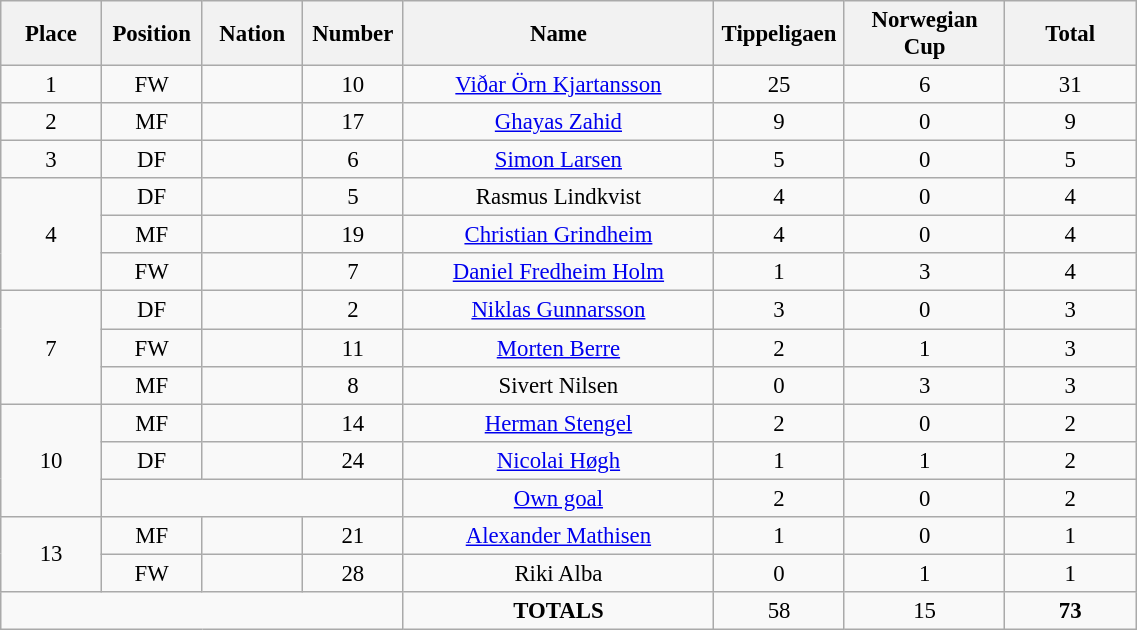<table class="wikitable" style="font-size: 95%; text-align: center;">
<tr>
<th width=60>Place</th>
<th width=60>Position</th>
<th width=60>Nation</th>
<th width=60>Number</th>
<th width=200>Name</th>
<th width=80>Tippeligaen</th>
<th width=100>Norwegian Cup</th>
<th width=80><strong>Total</strong></th>
</tr>
<tr>
<td>1</td>
<td>FW</td>
<td></td>
<td>10</td>
<td><a href='#'>Viðar Örn Kjartansson</a></td>
<td>25</td>
<td>6</td>
<td>31</td>
</tr>
<tr>
<td>2</td>
<td>MF</td>
<td></td>
<td>17</td>
<td><a href='#'>Ghayas Zahid</a></td>
<td>9</td>
<td>0</td>
<td>9</td>
</tr>
<tr>
<td>3</td>
<td>DF</td>
<td></td>
<td>6</td>
<td><a href='#'>Simon Larsen</a></td>
<td>5</td>
<td>0</td>
<td>5</td>
</tr>
<tr>
<td rowspan=3>4</td>
<td>DF</td>
<td></td>
<td>5</td>
<td>Rasmus Lindkvist</td>
<td>4</td>
<td>0</td>
<td>4</td>
</tr>
<tr>
<td>MF</td>
<td></td>
<td>19</td>
<td><a href='#'>Christian Grindheim</a></td>
<td>4</td>
<td>0</td>
<td>4</td>
</tr>
<tr>
<td>FW</td>
<td></td>
<td>7</td>
<td><a href='#'>Daniel Fredheim Holm</a></td>
<td>1</td>
<td>3</td>
<td>4</td>
</tr>
<tr>
<td rowspan=3>7</td>
<td>DF</td>
<td></td>
<td>2</td>
<td><a href='#'>Niklas Gunnarsson</a></td>
<td>3</td>
<td>0</td>
<td>3</td>
</tr>
<tr>
<td>FW</td>
<td></td>
<td>11</td>
<td><a href='#'>Morten Berre</a></td>
<td>2</td>
<td>1</td>
<td>3</td>
</tr>
<tr>
<td>MF</td>
<td></td>
<td>8</td>
<td>Sivert Nilsen</td>
<td>0</td>
<td>3</td>
<td>3</td>
</tr>
<tr>
<td rowspan=3>10</td>
<td>MF</td>
<td></td>
<td>14</td>
<td><a href='#'>Herman Stengel</a></td>
<td>2</td>
<td>0</td>
<td>2</td>
</tr>
<tr>
<td>DF</td>
<td></td>
<td>24</td>
<td><a href='#'>Nicolai Høgh</a></td>
<td>1</td>
<td>1</td>
<td>2</td>
</tr>
<tr>
<td colspan=3></td>
<td><a href='#'>Own goal</a></td>
<td>2</td>
<td>0</td>
<td>2</td>
</tr>
<tr>
<td rowspan=2>13</td>
<td>MF</td>
<td></td>
<td>21</td>
<td><a href='#'>Alexander Mathisen</a></td>
<td>1</td>
<td>0</td>
<td>1</td>
</tr>
<tr>
<td>FW</td>
<td></td>
<td>28</td>
<td>Riki Alba</td>
<td>0</td>
<td>1</td>
<td>1</td>
</tr>
<tr>
<td colspan=4></td>
<td><strong>TOTALS</strong></td>
<td>58</td>
<td>15</td>
<td><strong>73</strong></td>
</tr>
</table>
